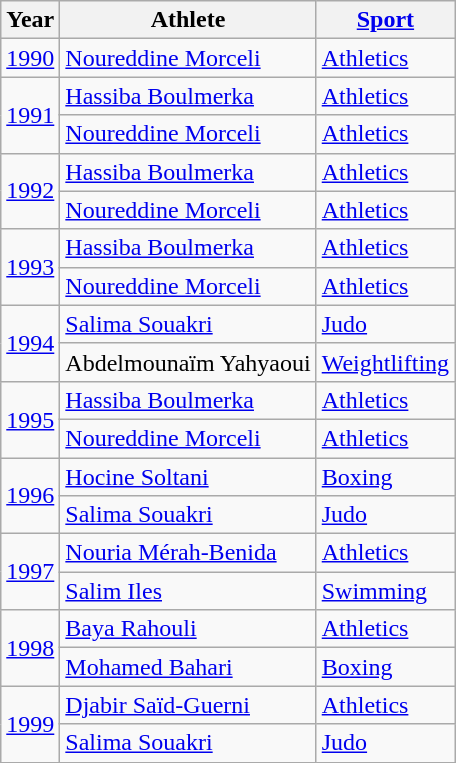<table class="wikitable">
<tr style="white-space: nowrap;">
<th>Year</th>
<th>Athlete</th>
<th><a href='#'>Sport</a></th>
</tr>
<tr>
<td><a href='#'>1990</a></td>
<td><a href='#'>Noureddine Morceli</a></td>
<td><a href='#'>Athletics</a></td>
</tr>
<tr>
<td rowspan=2><a href='#'>1991</a></td>
<td><a href='#'>Hassiba Boulmerka</a></td>
<td><a href='#'>Athletics</a></td>
</tr>
<tr>
<td><a href='#'>Noureddine Morceli</a></td>
<td><a href='#'>Athletics</a></td>
</tr>
<tr>
<td rowspan=2><a href='#'>1992</a></td>
<td><a href='#'>Hassiba Boulmerka</a></td>
<td><a href='#'>Athletics</a></td>
</tr>
<tr>
<td><a href='#'>Noureddine Morceli</a></td>
<td><a href='#'>Athletics</a></td>
</tr>
<tr>
<td rowspan=2><a href='#'>1993</a></td>
<td><a href='#'>Hassiba Boulmerka</a></td>
<td><a href='#'>Athletics</a></td>
</tr>
<tr>
<td><a href='#'>Noureddine Morceli</a></td>
<td><a href='#'>Athletics</a></td>
</tr>
<tr>
<td rowspan=2><a href='#'>1994</a></td>
<td><a href='#'>Salima Souakri</a></td>
<td><a href='#'>Judo</a></td>
</tr>
<tr>
<td>Abdelmounaïm Yahyaoui</td>
<td><a href='#'>Weightlifting</a></td>
</tr>
<tr>
<td rowspan=2><a href='#'>1995</a></td>
<td><a href='#'>Hassiba Boulmerka</a></td>
<td><a href='#'>Athletics</a></td>
</tr>
<tr>
<td><a href='#'>Noureddine Morceli</a></td>
<td><a href='#'>Athletics</a></td>
</tr>
<tr>
<td rowspan=2><a href='#'>1996</a></td>
<td><a href='#'>Hocine Soltani</a></td>
<td><a href='#'>Boxing</a></td>
</tr>
<tr>
<td><a href='#'>Salima Souakri</a></td>
<td><a href='#'>Judo</a></td>
</tr>
<tr>
<td rowspan=2><a href='#'>1997</a></td>
<td><a href='#'>Nouria Mérah-Benida</a></td>
<td><a href='#'>Athletics</a></td>
</tr>
<tr>
<td><a href='#'>Salim Iles</a></td>
<td><a href='#'>Swimming</a></td>
</tr>
<tr>
<td rowspan=2><a href='#'>1998</a></td>
<td><a href='#'>Baya Rahouli</a></td>
<td><a href='#'>Athletics</a></td>
</tr>
<tr>
<td><a href='#'>Mohamed Bahari</a></td>
<td><a href='#'>Boxing</a></td>
</tr>
<tr>
<td rowspan=2><a href='#'>1999</a></td>
<td><a href='#'>Djabir Saïd-Guerni</a></td>
<td><a href='#'>Athletics</a></td>
</tr>
<tr>
<td><a href='#'>Salima Souakri</a></td>
<td><a href='#'>Judo</a></td>
</tr>
<tr>
</tr>
</table>
